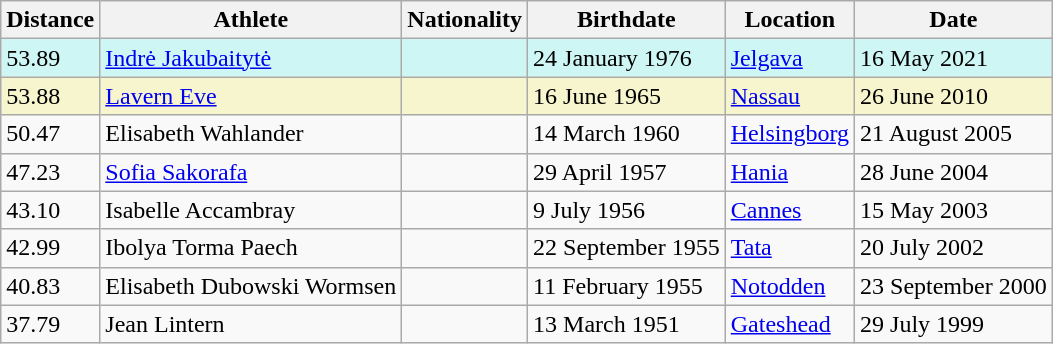<table class="wikitable">
<tr>
<th>Distance</th>
<th>Athlete</th>
<th>Nationality</th>
<th>Birthdate</th>
<th>Location</th>
<th>Date</th>
</tr>
<tr bgcolor=#CEF6F5>
<td>53.89</td>
<td><a href='#'>Indrė Jakubaitytė</a></td>
<td></td>
<td>24 January 1976</td>
<td><a href='#'>Jelgava</a></td>
<td>16 May 2021</td>
</tr>
<tr bgcolor=#f6F5CE>
<td>53.88</td>
<td><a href='#'>Lavern Eve</a></td>
<td></td>
<td>16 June 1965</td>
<td><a href='#'>Nassau</a></td>
<td>26 June 2010</td>
</tr>
<tr>
<td>50.47</td>
<td>Elisabeth Wahlander</td>
<td></td>
<td>14 March 1960</td>
<td><a href='#'>Helsingborg</a></td>
<td>21 August 2005</td>
</tr>
<tr>
<td>47.23</td>
<td><a href='#'>Sofia Sakorafa</a></td>
<td></td>
<td>29 April 1957</td>
<td><a href='#'>Hania</a></td>
<td>28 June 2004</td>
</tr>
<tr>
<td>43.10</td>
<td>Isabelle Accambray</td>
<td></td>
<td>9 July 1956</td>
<td><a href='#'>Cannes</a></td>
<td>15 May 2003</td>
</tr>
<tr>
<td>42.99</td>
<td>Ibolya Torma Paech</td>
<td></td>
<td>22 September 1955</td>
<td><a href='#'>Tata</a></td>
<td>20 July 2002</td>
</tr>
<tr>
<td>40.83</td>
<td>Elisabeth Dubowski Wormsen</td>
<td></td>
<td>11 February 1955</td>
<td><a href='#'>Notodden</a></td>
<td>23 September 2000</td>
</tr>
<tr>
<td>37.79</td>
<td>Jean Lintern</td>
<td></td>
<td>13 March 1951</td>
<td><a href='#'>Gateshead</a></td>
<td>29 July 1999</td>
</tr>
</table>
